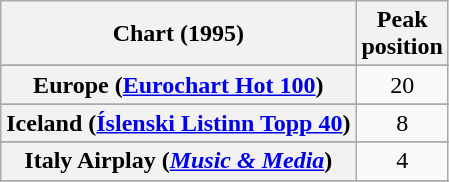<table class="wikitable sortable plainrowheaders" style="text-align:center">
<tr>
<th>Chart (1995)</th>
<th>Peak<br>position</th>
</tr>
<tr>
</tr>
<tr>
</tr>
<tr>
</tr>
<tr>
</tr>
<tr>
<th scope="row">Europe (<a href='#'>Eurochart Hot 100</a>)</th>
<td>20</td>
</tr>
<tr>
</tr>
<tr>
<th scope="row">Iceland (<a href='#'>Íslenski Listinn Topp 40</a>)</th>
<td>8</td>
</tr>
<tr>
</tr>
<tr>
<th scope="row">Italy Airplay (<em><a href='#'>Music & Media</a></em>)</th>
<td>4</td>
</tr>
<tr>
</tr>
<tr>
</tr>
<tr>
</tr>
<tr>
</tr>
<tr>
</tr>
</table>
